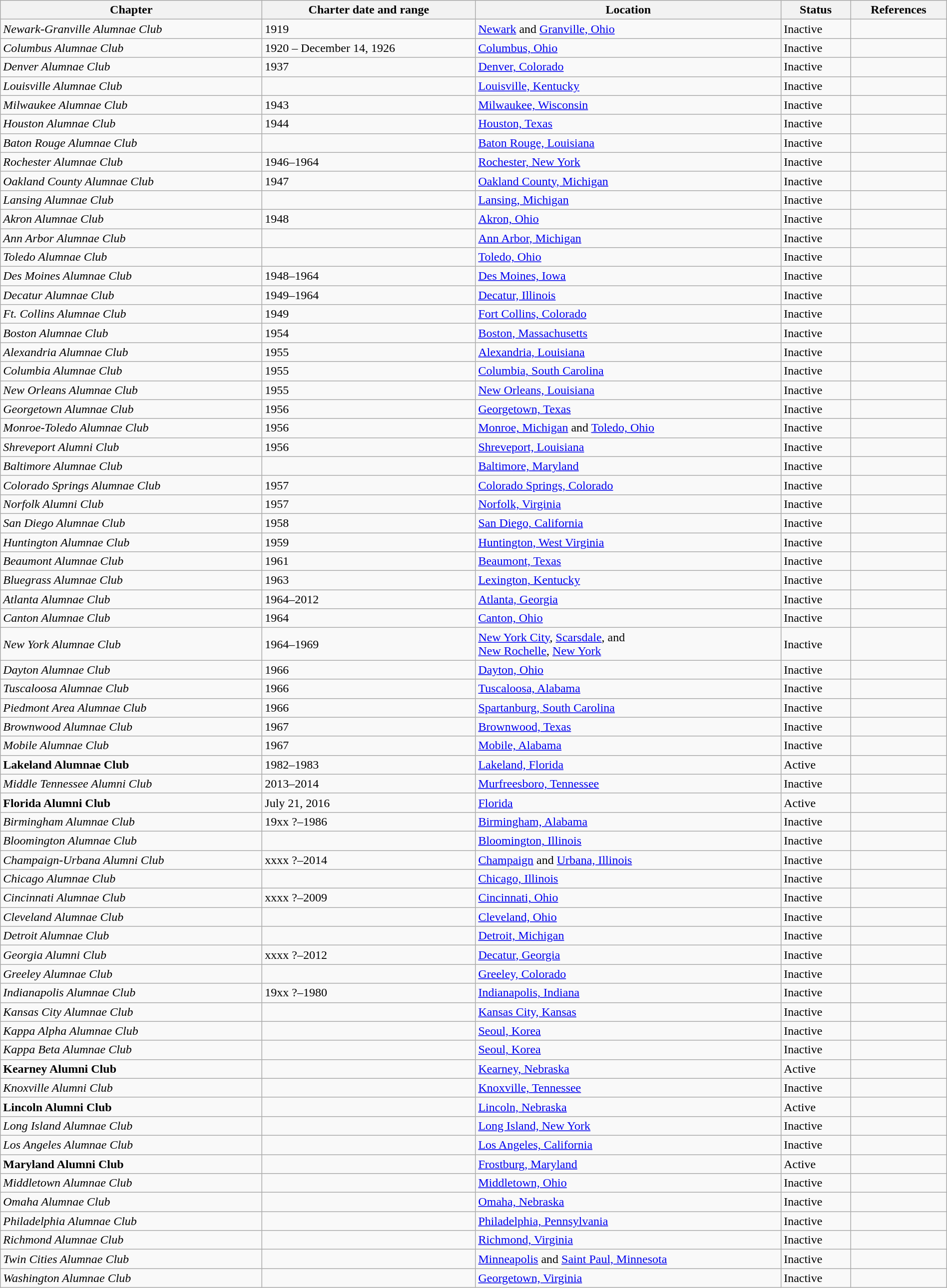<table class="wikitable sortable" style="width:100%;">
<tr>
<th>Chapter</th>
<th>Charter date and range</th>
<th>Location</th>
<th>Status</th>
<th>References</th>
</tr>
<tr>
<td><em>Newark-Granville Alumnae Club</em></td>
<td>1919</td>
<td><a href='#'>Newark</a> and <a href='#'>Granville, Ohio</a></td>
<td>Inactive</td>
<td></td>
</tr>
<tr>
<td><em>Columbus Alumnae Club</em></td>
<td>1920 – December 14, 1926</td>
<td><a href='#'>Columbus, Ohio</a></td>
<td>Inactive</td>
<td></td>
</tr>
<tr>
<td><em>Denver Alumnae Club</em></td>
<td>1937</td>
<td><a href='#'>Denver, Colorado</a></td>
<td>Inactive</td>
<td></td>
</tr>
<tr>
<td><em>Louisville Alumnae Club</em></td>
<td></td>
<td><a href='#'>Louisville, Kentucky</a></td>
<td>Inactive</td>
<td></td>
</tr>
<tr>
<td><em>Milwaukee Alumnae Club</em></td>
<td>1943</td>
<td><a href='#'>Milwaukee, Wisconsin</a></td>
<td>Inactive</td>
<td></td>
</tr>
<tr>
<td><em>Houston Alumnae Club</em></td>
<td>1944</td>
<td><a href='#'>Houston, Texas</a></td>
<td>Inactive</td>
<td></td>
</tr>
<tr>
<td><em>Baton Rouge Alumnae Club</em></td>
<td></td>
<td><a href='#'>Baton Rouge, Louisiana</a></td>
<td>Inactive</td>
<td></td>
</tr>
<tr>
<td><em>Rochester Alumnae Club</em></td>
<td>1946–1964</td>
<td><a href='#'>Rochester, New York</a></td>
<td>Inactive</td>
<td></td>
</tr>
<tr>
<td><em>Oakland County Alumnae Club</em></td>
<td>1947</td>
<td><a href='#'>Oakland County, Michigan</a></td>
<td>Inactive</td>
<td></td>
</tr>
<tr>
<td><em>Lansing Alumnae Club</em></td>
<td></td>
<td><a href='#'>Lansing, Michigan</a></td>
<td>Inactive</td>
<td></td>
</tr>
<tr>
<td><em>Akron Alumnae Club</em></td>
<td>1948</td>
<td><a href='#'>Akron, Ohio</a></td>
<td>Inactive</td>
<td></td>
</tr>
<tr>
<td><em>Ann Arbor Alumnae Club</em></td>
<td></td>
<td><a href='#'>Ann Arbor, Michigan</a></td>
<td>Inactive</td>
<td></td>
</tr>
<tr>
<td><em>Toledo Alumnae Club</em></td>
<td></td>
<td><a href='#'>Toledo, Ohio</a></td>
<td>Inactive</td>
<td></td>
</tr>
<tr>
<td><em>Des Moines Alumnae Club</em></td>
<td>1948–1964</td>
<td><a href='#'>Des Moines, Iowa</a></td>
<td>Inactive</td>
<td></td>
</tr>
<tr>
<td><em>Decatur Alumnae Club</em></td>
<td>1949–1964</td>
<td><a href='#'>Decatur, Illinois</a></td>
<td>Inactive</td>
<td></td>
</tr>
<tr>
<td><em>Ft. Collins Alumnae Club</em></td>
<td>1949</td>
<td><a href='#'>Fort Collins, Colorado</a></td>
<td>Inactive</td>
<td></td>
</tr>
<tr>
<td><em>Boston Alumnae Club</em></td>
<td>1954</td>
<td><a href='#'>Boston, Massachusetts</a></td>
<td>Inactive</td>
<td></td>
</tr>
<tr>
<td><em>Alexandria Alumnae Club</em></td>
<td>1955</td>
<td><a href='#'>Alexandria, Louisiana</a></td>
<td>Inactive</td>
<td></td>
</tr>
<tr>
<td><em>Columbia Alumnae Club</em></td>
<td>1955</td>
<td><a href='#'>Columbia, South Carolina</a></td>
<td>Inactive</td>
<td></td>
</tr>
<tr>
<td><em>New Orleans Alumnae Club</em></td>
<td>1955</td>
<td><a href='#'>New Orleans, Louisiana</a></td>
<td>Inactive</td>
<td></td>
</tr>
<tr>
<td><em>Georgetown Alumnae Club</em></td>
<td>1956</td>
<td><a href='#'>Georgetown, Texas</a></td>
<td>Inactive</td>
<td></td>
</tr>
<tr>
<td><em>Monroe-Toledo Alumnae Club</em></td>
<td>1956</td>
<td><a href='#'>Monroe, Michigan</a> and <a href='#'>Toledo, Ohio</a></td>
<td>Inactive</td>
<td></td>
</tr>
<tr>
<td><em>Shreveport Alumni Club</em></td>
<td>1956</td>
<td><a href='#'>Shreveport, Louisiana</a></td>
<td>Inactive</td>
<td></td>
</tr>
<tr>
<td><em>Baltimore Alumnae Club</em></td>
<td></td>
<td><a href='#'>Baltimore, Maryland</a></td>
<td>Inactive</td>
<td></td>
</tr>
<tr>
<td><em>Colorado Springs Alumnae Club</em></td>
<td>1957</td>
<td><a href='#'>Colorado Springs, Colorado</a></td>
<td>Inactive</td>
<td></td>
</tr>
<tr>
<td><em>Norfolk Alumni Club</em></td>
<td>1957</td>
<td><a href='#'>Norfolk, Virginia</a></td>
<td>Inactive</td>
<td></td>
</tr>
<tr>
<td><em>San Diego Alumnae Club</em></td>
<td>1958</td>
<td><a href='#'>San Diego, California</a></td>
<td>Inactive</td>
<td></td>
</tr>
<tr>
<td><em>Huntington Alumnae Club</em></td>
<td>1959</td>
<td><a href='#'>Huntington, West Virginia</a></td>
<td>Inactive</td>
<td></td>
</tr>
<tr>
<td><em>Beaumont Alumnae Club</em></td>
<td>1961</td>
<td><a href='#'>Beaumont, Texas</a></td>
<td>Inactive</td>
<td></td>
</tr>
<tr>
<td><em>Bluegrass Alumnae Club</em></td>
<td>1963</td>
<td><a href='#'>Lexington, Kentucky</a></td>
<td>Inactive</td>
<td></td>
</tr>
<tr>
<td><em>Atlanta Alumnae Club</em></td>
<td>1964–2012</td>
<td><a href='#'>Atlanta, Georgia</a></td>
<td>Inactive</td>
<td></td>
</tr>
<tr>
<td><em>Canton Alumnae Club</em></td>
<td>1964</td>
<td><a href='#'>Canton, Ohio</a></td>
<td>Inactive</td>
<td></td>
</tr>
<tr>
<td><em>New York Alumnae Club</em></td>
<td>1964–1969</td>
<td><a href='#'>New York City</a>, <a href='#'>Scarsdale</a>, and<br><a href='#'>New Rochelle</a>, <a href='#'>New York</a></td>
<td>Inactive</td>
<td></td>
</tr>
<tr>
<td><em>Dayton Alumnae Club</em></td>
<td>1966</td>
<td><a href='#'>Dayton, Ohio</a></td>
<td>Inactive</td>
<td></td>
</tr>
<tr>
<td><em>Tuscaloosa Alumnae Club</em></td>
<td>1966</td>
<td><a href='#'>Tuscaloosa, Alabama</a></td>
<td>Inactive</td>
<td></td>
</tr>
<tr>
<td><em>Piedmont Area Alumnae Club</em></td>
<td>1966</td>
<td><a href='#'>Spartanburg, South Carolina</a></td>
<td>Inactive</td>
<td></td>
</tr>
<tr>
<td><em>Brownwood Alumnae Club</em></td>
<td>1967</td>
<td><a href='#'>Brownwood, Texas</a></td>
<td>Inactive</td>
<td></td>
</tr>
<tr>
<td><em>Mobile Alumnae Club</em></td>
<td>1967</td>
<td><a href='#'>Mobile, Alabama</a></td>
<td>Inactive</td>
<td></td>
</tr>
<tr>
<td><strong>Lakeland Alumnae Club</strong></td>
<td>1982–1983</td>
<td><a href='#'>Lakeland, Florida</a></td>
<td>Active</td>
<td></td>
</tr>
<tr>
<td><em>Middle Tennessee Alumni Club</em></td>
<td>2013–2014</td>
<td><a href='#'>Murfreesboro, Tennessee</a></td>
<td>Inactive</td>
<td></td>
</tr>
<tr>
<td><strong>Florida Alumni Club</strong></td>
<td>July 21, 2016</td>
<td><a href='#'>Florida</a></td>
<td>Active</td>
<td></td>
</tr>
<tr>
<td><em>Birmingham Alumnae Club</em></td>
<td>19xx ?–1986</td>
<td><a href='#'>Birmingham, Alabama</a></td>
<td>Inactive</td>
<td></td>
</tr>
<tr>
<td><em>Bloomington Alumnae Club</em></td>
<td></td>
<td><a href='#'>Bloomington, Illinois</a></td>
<td>Inactive</td>
<td></td>
</tr>
<tr>
<td><em>Champaign-Urbana Alumni Club</em></td>
<td>xxxx ?–2014</td>
<td><a href='#'>Champaign</a> and <a href='#'>Urbana, Illinois</a></td>
<td>Inactive</td>
<td></td>
</tr>
<tr>
<td><em>Chicago Alumnae Club</em></td>
<td></td>
<td><a href='#'>Chicago, Illinois</a></td>
<td>Inactive</td>
<td></td>
</tr>
<tr>
<td><em>Cincinnati Alumnae Club</em></td>
<td>xxxx ?–2009</td>
<td><a href='#'>Cincinnati, Ohio</a></td>
<td>Inactive</td>
<td></td>
</tr>
<tr>
<td><em>Cleveland Alumnae Club</em></td>
<td></td>
<td><a href='#'>Cleveland, Ohio</a></td>
<td>Inactive</td>
<td></td>
</tr>
<tr>
<td><em>Detroit Alumnae Club</em></td>
<td></td>
<td><a href='#'>Detroit, Michigan</a></td>
<td>Inactive</td>
<td></td>
</tr>
<tr>
<td><em>Georgia Alumni Club</em></td>
<td>xxxx ?–2012</td>
<td><a href='#'>Decatur, Georgia</a></td>
<td>Inactive</td>
<td></td>
</tr>
<tr>
<td><em>Greeley Alumnae Club</em></td>
<td></td>
<td><a href='#'>Greeley, Colorado</a></td>
<td>Inactive</td>
<td></td>
</tr>
<tr>
<td><em>Indianapolis Alumnae Club</em></td>
<td>19xx ?–1980</td>
<td><a href='#'>Indianapolis, Indiana</a></td>
<td>Inactive</td>
<td></td>
</tr>
<tr>
<td><em>Kansas City Alumnae Club</em></td>
<td></td>
<td><a href='#'>Kansas City, Kansas</a></td>
<td>Inactive</td>
<td></td>
</tr>
<tr>
<td><em>Kappa Alpha Alumnae Club</em></td>
<td></td>
<td><a href='#'>Seoul, Korea</a></td>
<td>Inactive</td>
<td></td>
</tr>
<tr>
<td><em>Kappa Beta Alumnae Club</em></td>
<td></td>
<td><a href='#'>Seoul, Korea</a></td>
<td>Inactive</td>
<td></td>
</tr>
<tr>
<td><strong>Kearney Alumni Club</strong></td>
<td></td>
<td><a href='#'>Kearney, Nebraska</a></td>
<td>Active</td>
<td></td>
</tr>
<tr>
<td><em>Knoxville Alumni Club</em></td>
<td></td>
<td><a href='#'>Knoxville, Tennessee</a></td>
<td>Inactive</td>
<td></td>
</tr>
<tr>
<td><strong>Lincoln Alumni Club</strong></td>
<td></td>
<td><a href='#'>Lincoln, Nebraska</a></td>
<td>Active</td>
<td></td>
</tr>
<tr>
<td><em>Long Island Alumnae Club</em></td>
<td></td>
<td><a href='#'>Long Island, New York</a></td>
<td>Inactive</td>
<td></td>
</tr>
<tr>
<td><em>Los Angeles Alumnae Club</em></td>
<td></td>
<td><a href='#'>Los Angeles, California</a></td>
<td>Inactive</td>
<td></td>
</tr>
<tr>
<td><strong>Maryland Alumni Club</strong></td>
<td></td>
<td><a href='#'>Frostburg, Maryland</a></td>
<td>Active</td>
<td></td>
</tr>
<tr>
<td><em>Middletown Alumnae Club</em></td>
<td></td>
<td><a href='#'>Middletown, Ohio</a></td>
<td>Inactive</td>
<td></td>
</tr>
<tr>
<td><em>Omaha Alumnae Club</em></td>
<td></td>
<td><a href='#'>Omaha, Nebraska</a></td>
<td>Inactive</td>
<td></td>
</tr>
<tr>
<td><em>Philadelphia Alumnae Club</em></td>
<td></td>
<td><a href='#'>Philadelphia, Pennsylvania</a></td>
<td>Inactive</td>
<td></td>
</tr>
<tr>
<td><em>Richmond Alumnae Club</em></td>
<td></td>
<td><a href='#'>Richmond, Virginia</a></td>
<td>Inactive</td>
<td></td>
</tr>
<tr>
<td><em>Twin Cities Alumnae Club</em></td>
<td></td>
<td><a href='#'>Minneapolis</a> and <a href='#'>Saint Paul, Minnesota</a></td>
<td>Inactive</td>
<td></td>
</tr>
<tr>
<td><em>Washington Alumnae Club</em></td>
<td></td>
<td><a href='#'>Georgetown, Virginia</a></td>
<td>Inactive</td>
<td></td>
</tr>
</table>
